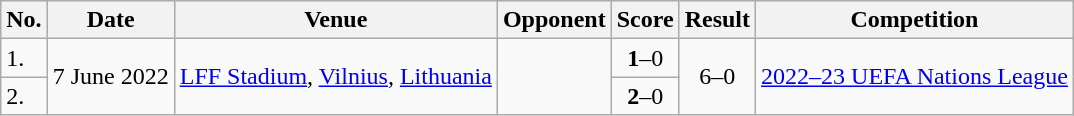<table class=wikitable>
<tr>
<th>No.</th>
<th>Date</th>
<th>Venue</th>
<th>Opponent</th>
<th>Score</th>
<th>Result</th>
<th>Competition</th>
</tr>
<tr>
<td>1.</td>
<td rowspan=2>7 June 2022</td>
<td rowspan=2><a href='#'>LFF Stadium</a>, <a href='#'>Vilnius</a>, <a href='#'>Lithuania</a></td>
<td rowspan=2></td>
<td align=center><strong>1</strong>–0</td>
<td align=center rowspan=2>6–0</td>
<td rowspan=2><a href='#'>2022–23 UEFA Nations League</a></td>
</tr>
<tr>
<td>2.</td>
<td align=center><strong>2</strong>–0</td>
</tr>
</table>
